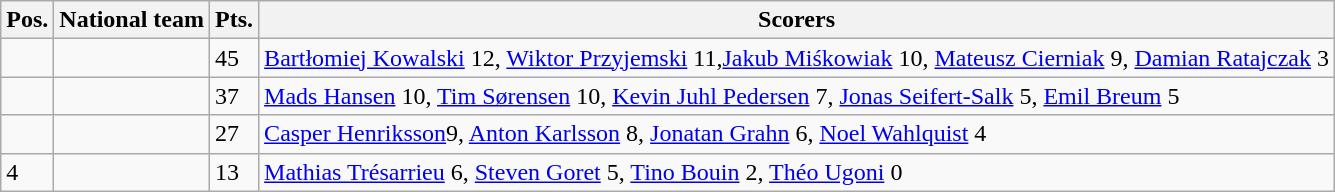<table class=wikitable>
<tr>
<th>Pos.</th>
<th>National team</th>
<th>Pts.</th>
<th>Scorers</th>
</tr>
<tr>
<td></td>
<td align=left></td>
<td>45</td>
<td><a href='#'>Bartłomiej Kowalski</a> 12, <a href='#'>Wiktor Przyjemski</a> 11,<a href='#'>Jakub Miśkowiak</a> 10, <a href='#'>Mateusz Cierniak</a> 9, <a href='#'>Damian Ratajczak</a> 3</td>
</tr>
<tr>
<td></td>
<td align=left></td>
<td>37</td>
<td><a href='#'>Mads Hansen</a> 10, <a href='#'>Tim Sørensen</a> 10, <a href='#'>Kevin Juhl Pedersen</a> 7, <a href='#'>Jonas Seifert-Salk</a> 5, <a href='#'>Emil Breum</a> 5</td>
</tr>
<tr>
<td></td>
<td align=left></td>
<td>27</td>
<td><a href='#'>Casper Henriksson</a>9, <a href='#'>Anton Karlsson</a> 8, <a href='#'>Jonatan Grahn</a> 6, <a href='#'>Noel Wahlquist</a> 4</td>
</tr>
<tr>
<td>4</td>
<td align=left></td>
<td>13</td>
<td><a href='#'>Mathias Trésarrieu</a> 6, <a href='#'>Steven Goret</a> 5, <a href='#'>Tino Bouin</a> 2, <a href='#'>Théo Ugoni</a> 0</td>
</tr>
</table>
